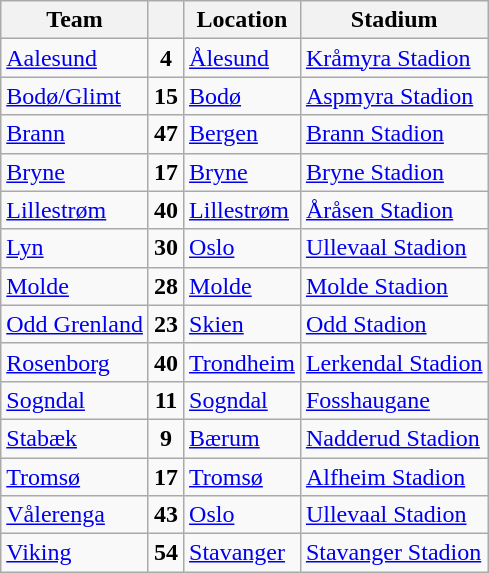<table class="wikitable sortable" border="1">
<tr>
<th>Team</th>
<th></th>
<th>Location</th>
<th>Stadium</th>
</tr>
<tr>
<td><a href='#'>Aalesund</a></td>
<td align="center"><strong>4</strong></td>
<td><a href='#'>Ålesund</a></td>
<td><a href='#'>Kråmyra Stadion</a></td>
</tr>
<tr>
<td><a href='#'>Bodø/Glimt</a></td>
<td align="center"><strong>15</strong></td>
<td><a href='#'>Bodø</a></td>
<td><a href='#'>Aspmyra Stadion</a></td>
</tr>
<tr>
<td><a href='#'>Brann</a></td>
<td align="center"><strong>47</strong></td>
<td><a href='#'>Bergen</a></td>
<td><a href='#'>Brann Stadion</a></td>
</tr>
<tr>
<td><a href='#'>Bryne</a></td>
<td align="center"><strong>17</strong></td>
<td><a href='#'>Bryne</a></td>
<td><a href='#'>Bryne Stadion</a></td>
</tr>
<tr>
<td><a href='#'>Lillestrøm</a></td>
<td align="center"><strong>40</strong></td>
<td><a href='#'>Lillestrøm</a></td>
<td><a href='#'>Åråsen Stadion</a></td>
</tr>
<tr>
<td><a href='#'>Lyn</a></td>
<td align="center"><strong>30</strong></td>
<td><a href='#'>Oslo</a></td>
<td><a href='#'>Ullevaal Stadion</a></td>
</tr>
<tr>
<td><a href='#'>Molde</a></td>
<td align="center"><strong>28</strong></td>
<td><a href='#'>Molde</a></td>
<td><a href='#'>Molde Stadion</a></td>
</tr>
<tr>
<td><a href='#'>Odd Grenland</a></td>
<td align="center"><strong>23</strong></td>
<td><a href='#'>Skien</a></td>
<td><a href='#'>Odd Stadion</a></td>
</tr>
<tr>
<td><a href='#'>Rosenborg</a></td>
<td align="center"><strong>40</strong></td>
<td><a href='#'>Trondheim</a></td>
<td><a href='#'>Lerkendal Stadion</a></td>
</tr>
<tr>
<td><a href='#'>Sogndal</a></td>
<td align="center"><strong>11</strong></td>
<td><a href='#'>Sogndal</a></td>
<td><a href='#'>Fosshaugane</a></td>
</tr>
<tr>
<td><a href='#'>Stabæk</a></td>
<td align="center"><strong>9</strong></td>
<td><a href='#'>Bærum</a></td>
<td><a href='#'>Nadderud Stadion</a></td>
</tr>
<tr>
<td><a href='#'>Tromsø</a></td>
<td align="center"><strong>17</strong></td>
<td><a href='#'>Tromsø</a></td>
<td><a href='#'>Alfheim Stadion</a></td>
</tr>
<tr>
<td><a href='#'>Vålerenga</a></td>
<td align="center"><strong>43</strong></td>
<td><a href='#'>Oslo</a></td>
<td><a href='#'>Ullevaal Stadion</a></td>
</tr>
<tr>
<td><a href='#'>Viking</a></td>
<td align="center"><strong>54</strong></td>
<td><a href='#'>Stavanger</a></td>
<td><a href='#'>Stavanger Stadion</a></td>
</tr>
</table>
